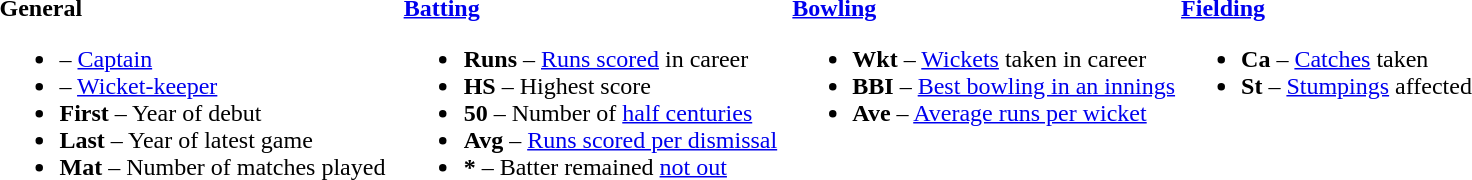<table>
<tr>
<td valign="top" style="width:26%"><br><strong>General</strong><ul><li> – <a href='#'>Captain</a></li><li> – <a href='#'>Wicket-keeper</a></li><li><strong>First</strong> – Year of debut</li><li><strong>Last</strong> – Year of latest game</li><li><strong>Mat</strong> – Number of matches played</li></ul></td>
<td valign="top" style="width:25%"><br><strong><a href='#'>Batting</a></strong><ul><li><strong>Runs</strong> – <a href='#'>Runs scored</a> in career</li><li><strong>HS</strong> – Highest score</li><li><strong>50</strong> – Number of <a href='#'>half centuries</a></li><li><strong>Avg</strong> – <a href='#'>Runs scored per dismissal</a></li><li><strong>*</strong> – Batter remained <a href='#'>not out</a></li></ul></td>
<td valign="top" style="width:25%"><br><strong><a href='#'>Bowling</a></strong><ul><li><strong>Wkt</strong> – <a href='#'>Wickets</a> taken in career</li><li><strong>BBI</strong> – <a href='#'>Best bowling in an innings</a></li><li><strong>Ave</strong> – <a href='#'>Average runs per wicket</a></li></ul></td>
<td valign="top" style="width:24%"><br><strong><a href='#'>Fielding</a></strong><ul><li><strong>Ca</strong> – <a href='#'>Catches</a> taken</li><li><strong>St</strong> – <a href='#'>Stumpings</a> affected</li></ul></td>
</tr>
</table>
